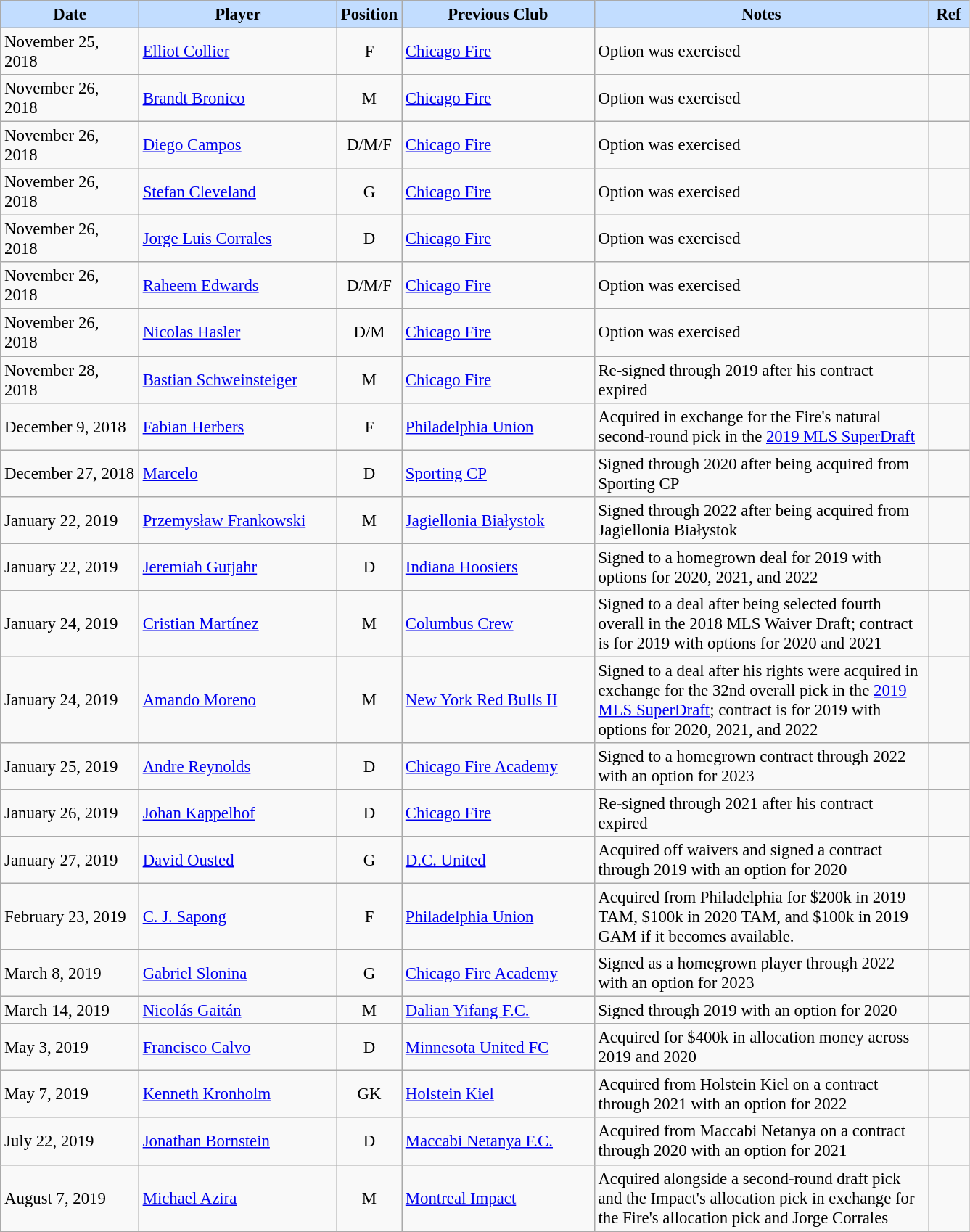<table class="wikitable" style="text-align:left; font-size:95%;">
<tr>
<th style="background:#c2ddff; width:120px;">Date</th>
<th style="background:#c2ddff; width:175px;">Player</th>
<th style="background:#c2ddff; width:50px;">Position</th>
<th style="background:#c2ddff; width:170px;">Previous Club</th>
<th style="background:#c2ddff; width:300px;">Notes</th>
<th style="background:#c2ddff; width:30px;">Ref</th>
</tr>
<tr>
<td>November 25, 2018</td>
<td> <a href='#'>Elliot Collier</a></td>
<td align=center>F</td>
<td> <a href='#'>Chicago Fire</a></td>
<td>Option was exercised</td>
<td></td>
</tr>
<tr>
<td>November 26, 2018</td>
<td> <a href='#'>Brandt Bronico</a></td>
<td align=center>M</td>
<td> <a href='#'>Chicago Fire</a></td>
<td>Option was exercised</td>
<td></td>
</tr>
<tr>
<td>November 26, 2018</td>
<td> <a href='#'>Diego Campos</a></td>
<td align=center>D/M/F</td>
<td> <a href='#'>Chicago Fire</a></td>
<td>Option was exercised</td>
<td></td>
</tr>
<tr>
<td>November 26, 2018</td>
<td> <a href='#'>Stefan Cleveland</a></td>
<td align=center>G</td>
<td> <a href='#'>Chicago Fire</a></td>
<td>Option was exercised</td>
<td></td>
</tr>
<tr>
<td>November 26, 2018</td>
<td> <a href='#'>Jorge Luis Corrales</a></td>
<td align=center>D</td>
<td> <a href='#'>Chicago Fire</a></td>
<td>Option was exercised</td>
<td></td>
</tr>
<tr>
<td>November 26, 2018</td>
<td> <a href='#'>Raheem Edwards</a></td>
<td align=center>D/M/F</td>
<td> <a href='#'>Chicago Fire</a></td>
<td>Option was exercised</td>
<td></td>
</tr>
<tr>
<td>November 26, 2018</td>
<td> <a href='#'>Nicolas Hasler</a></td>
<td align=center>D/M</td>
<td> <a href='#'>Chicago Fire</a></td>
<td>Option was exercised</td>
<td></td>
</tr>
<tr>
<td>November 28, 2018</td>
<td> <a href='#'>Bastian Schweinsteiger</a></td>
<td align=center>M</td>
<td> <a href='#'>Chicago Fire</a></td>
<td>Re-signed through 2019 after his contract expired</td>
<td></td>
</tr>
<tr>
<td>December 9, 2018</td>
<td> <a href='#'>Fabian Herbers</a></td>
<td align=center>F</td>
<td> <a href='#'>Philadelphia Union</a></td>
<td>Acquired in exchange for the Fire's natural second-round pick in the <a href='#'>2019 MLS SuperDraft</a></td>
<td></td>
</tr>
<tr>
<td>December 27, 2018</td>
<td> <a href='#'>Marcelo</a></td>
<td align=center>D</td>
<td> <a href='#'>Sporting CP</a></td>
<td>Signed through 2020 after being acquired from Sporting CP</td>
<td></td>
</tr>
<tr>
<td>January 22, 2019</td>
<td> <a href='#'>Przemysław Frankowski</a></td>
<td align=center>M</td>
<td> <a href='#'>Jagiellonia Białystok</a></td>
<td>Signed through 2022 after being acquired from Jagiellonia Białystok</td>
<td></td>
</tr>
<tr>
<td>January 22, 2019</td>
<td> <a href='#'>Jeremiah Gutjahr</a></td>
<td align=center>D</td>
<td> <a href='#'>Indiana Hoosiers</a></td>
<td>Signed to a homegrown deal for 2019 with options for 2020, 2021, and 2022</td>
<td></td>
</tr>
<tr>
<td>January 24, 2019</td>
<td> <a href='#'>Cristian Martínez</a></td>
<td align=center>M</td>
<td> <a href='#'>Columbus Crew</a></td>
<td>Signed to a deal after being selected fourth overall in the 2018 MLS Waiver Draft; contract is for 2019 with options for 2020 and 2021</td>
<td></td>
</tr>
<tr>
<td>January 24, 2019</td>
<td> <a href='#'>Amando Moreno</a></td>
<td align=center>M</td>
<td> <a href='#'>New York Red Bulls II</a></td>
<td>Signed to a deal after his rights were acquired in exchange for the 32nd overall pick in the <a href='#'>2019 MLS SuperDraft</a>; contract is for 2019 with options for 2020, 2021, and 2022</td>
<td></td>
</tr>
<tr>
<td>January 25, 2019</td>
<td> <a href='#'>Andre Reynolds</a></td>
<td align=center>D</td>
<td> <a href='#'>Chicago Fire Academy</a></td>
<td>Signed to a homegrown contract through 2022 with an option for 2023</td>
<td></td>
</tr>
<tr>
<td>January 26, 2019</td>
<td> <a href='#'>Johan Kappelhof</a></td>
<td align=center>D</td>
<td> <a href='#'>Chicago Fire</a></td>
<td>Re-signed through 2021 after his contract expired</td>
<td></td>
</tr>
<tr>
<td>January 27, 2019</td>
<td> <a href='#'>David Ousted</a></td>
<td align=center>G</td>
<td> <a href='#'>D.C. United</a></td>
<td>Acquired off waivers and signed a contract through 2019 with an option for 2020</td>
<td></td>
</tr>
<tr>
<td>February 23, 2019</td>
<td> <a href='#'>C. J. Sapong</a></td>
<td align=center>F</td>
<td> <a href='#'>Philadelphia Union</a></td>
<td>Acquired from Philadelphia for $200k in 2019 TAM, $100k in 2020 TAM, and $100k in 2019 GAM if it becomes available.</td>
<td></td>
</tr>
<tr>
<td>March 8, 2019</td>
<td> <a href='#'>Gabriel Slonina</a></td>
<td align=center>G</td>
<td> <a href='#'>Chicago Fire Academy</a></td>
<td>Signed as a homegrown player through 2022 with an option for 2023</td>
<td></td>
</tr>
<tr>
<td>March 14, 2019</td>
<td> <a href='#'>Nicolás Gaitán</a></td>
<td align=center>M</td>
<td> <a href='#'>Dalian Yifang F.C.</a></td>
<td>Signed through 2019 with an option for 2020</td>
<td></td>
</tr>
<tr>
<td>May 3, 2019</td>
<td> <a href='#'>Francisco Calvo</a></td>
<td align=center>D</td>
<td> <a href='#'>Minnesota United FC</a></td>
<td>Acquired for $400k in allocation money across 2019 and 2020</td>
<td></td>
</tr>
<tr>
<td>May 7, 2019</td>
<td> <a href='#'>Kenneth Kronholm</a></td>
<td align=center>GK</td>
<td> <a href='#'>Holstein Kiel</a></td>
<td>Acquired from Holstein Kiel on a contract through 2021 with an option for 2022</td>
<td></td>
</tr>
<tr>
<td>July 22, 2019</td>
<td> <a href='#'>Jonathan Bornstein</a></td>
<td align=center>D</td>
<td> <a href='#'>Maccabi Netanya F.C.</a></td>
<td>Acquired from Maccabi Netanya on a contract through 2020 with an option for 2021</td>
<td></td>
</tr>
<tr>
<td>August 7, 2019</td>
<td> <a href='#'>Michael Azira</a></td>
<td align=center>M</td>
<td> <a href='#'>Montreal Impact</a></td>
<td>Acquired alongside a second-round draft pick and the Impact's allocation pick in exchange for the Fire's allocation pick and Jorge Corrales</td>
<td></td>
</tr>
<tr>
</tr>
</table>
